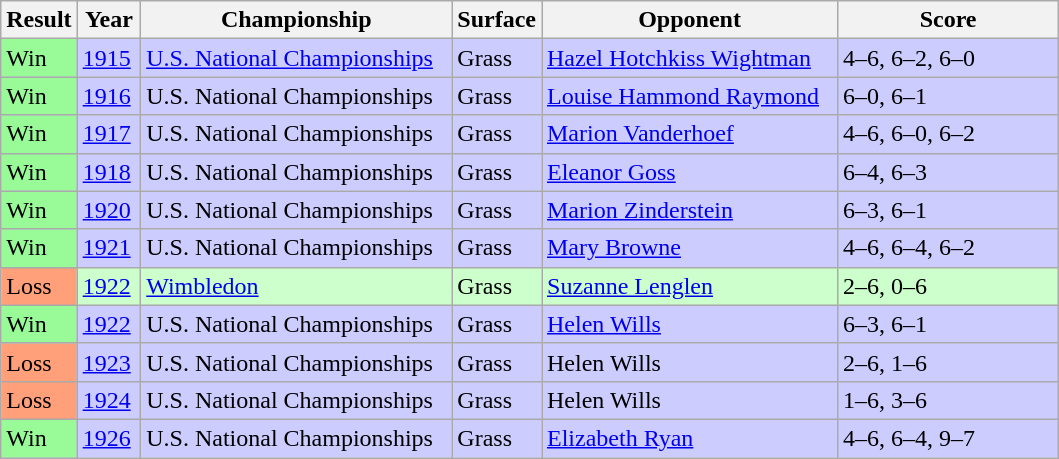<table class="sortable wikitable">
<tr>
<th style="width:40px">Result</th>
<th style="width:35px">Year</th>
<th style="width:200px">Championship</th>
<th style="width:50px">Surface</th>
<th style="width:190px">Opponent</th>
<th style="width:140px" class="unsortable">Score</th>
</tr>
<tr style="background:#ccf;">
<td style="background:#98fb98;">Win</td>
<td><a href='#'>1915</a></td>
<td><a href='#'>U.S. National Championships</a></td>
<td>Grass</td>
<td> <a href='#'>Hazel Hotchkiss Wightman</a></td>
<td>4–6, 6–2, 6–0</td>
</tr>
<tr style="background:#ccf;">
<td style="background:#98fb98;">Win</td>
<td><a href='#'>1916</a></td>
<td>U.S. National Championships</td>
<td>Grass</td>
<td> <a href='#'>Louise Hammond Raymond</a></td>
<td>6–0, 6–1</td>
</tr>
<tr style="background:#ccf;">
<td style="background:#98fb98;">Win</td>
<td><a href='#'>1917</a></td>
<td>U.S. National Championships</td>
<td>Grass</td>
<td> <a href='#'>Marion Vanderhoef</a></td>
<td>4–6, 6–0, 6–2</td>
</tr>
<tr style="background:#ccf;">
<td style="background:#98fb98;">Win</td>
<td><a href='#'>1918</a></td>
<td>U.S. National Championships</td>
<td>Grass</td>
<td> <a href='#'>Eleanor Goss</a></td>
<td>6–4, 6–3</td>
</tr>
<tr style="background:#ccf;">
<td style="background:#98fb98;">Win</td>
<td><a href='#'>1920</a></td>
<td>U.S. National Championships</td>
<td>Grass</td>
<td> <a href='#'>Marion Zinderstein</a></td>
<td>6–3, 6–1</td>
</tr>
<tr style="background:#ccf;">
<td style="background:#98fb98;">Win</td>
<td><a href='#'>1921</a></td>
<td>U.S. National Championships</td>
<td>Grass</td>
<td> <a href='#'>Mary Browne</a></td>
<td>4–6, 6–4, 6–2</td>
</tr>
<tr style="background:#cfc;">
<td style="background:#ffa07a;">Loss</td>
<td><a href='#'>1922</a></td>
<td><a href='#'>Wimbledon</a></td>
<td>Grass</td>
<td> <a href='#'>Suzanne Lenglen</a></td>
<td>2–6, 0–6</td>
</tr>
<tr style="background:#ccf;">
<td style="background:#98fb98;">Win</td>
<td><a href='#'>1922</a></td>
<td>U.S. National Championships</td>
<td>Grass</td>
<td> <a href='#'>Helen Wills</a></td>
<td>6–3, 6–1</td>
</tr>
<tr style="background:#ccf;">
<td style="background:#ffa07a;">Loss</td>
<td><a href='#'>1923</a></td>
<td>U.S. National Championships</td>
<td>Grass</td>
<td> Helen Wills</td>
<td>2–6, 1–6</td>
</tr>
<tr style="background:#ccf;">
<td style="background:#ffa07a;">Loss</td>
<td><a href='#'>1924</a></td>
<td>U.S. National Championships</td>
<td>Grass</td>
<td> Helen Wills</td>
<td>1–6, 3–6</td>
</tr>
<tr style="background:#ccf;">
<td style="background:#98fb98;">Win</td>
<td><a href='#'>1926</a></td>
<td>U.S. National Championships</td>
<td>Grass</td>
<td> <a href='#'>Elizabeth Ryan</a></td>
<td>4–6, 6–4, 9–7</td>
</tr>
</table>
